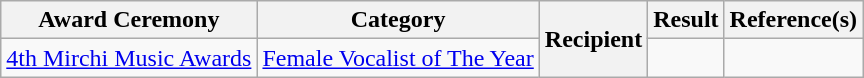<table class=wikitable>
<tr>
<th>Award Ceremony</th>
<th>Category</th>
<th rowspan="2">Recipient</th>
<th>Result</th>
<th>Reference(s)</th>
</tr>
<tr>
<td><a href='#'>4th Mirchi Music Awards</a></td>
<td><a href='#'>Female Vocalist of The Year</a></td>
<td></td>
<td></td>
</tr>
</table>
